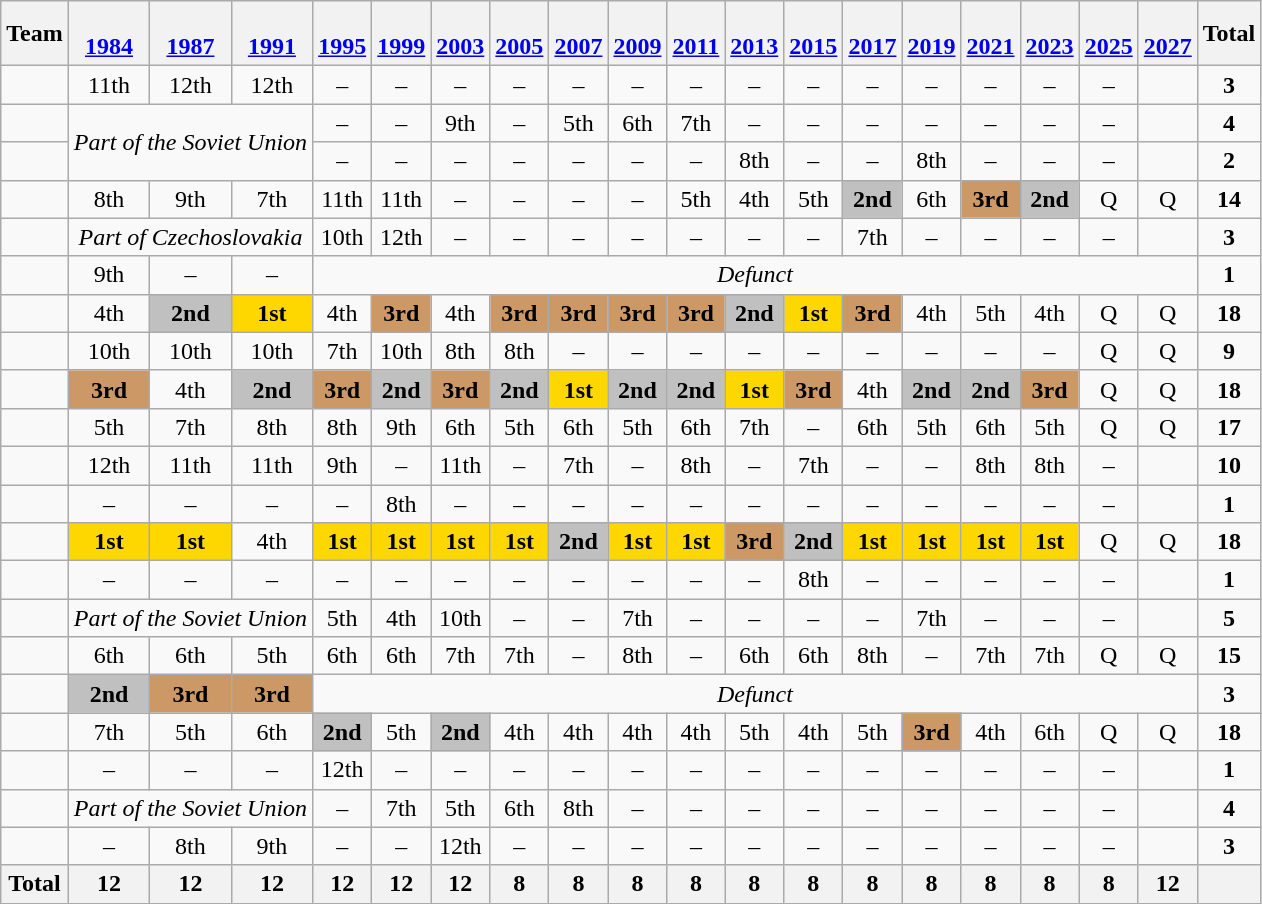<table class="wikitable" style="text-align:center">
<tr>
<th>Team</th>
<th><br><a href='#'>1984</a></th>
<th><br><a href='#'>1987</a></th>
<th><br><a href='#'>1991</a></th>
<th><br><a href='#'>1995</a></th>
<th><br><a href='#'>1999</a></th>
<th><br><a href='#'>2003</a></th>
<th><br><a href='#'>2005</a></th>
<th><br><a href='#'>2007</a></th>
<th><br><a href='#'>2009</a></th>
<th><br><a href='#'>2011</a></th>
<th><br><a href='#'>2013</a></th>
<th><br><a href='#'>2015</a></th>
<th><br><a href='#'>2017</a></th>
<th><br><a href='#'>2019</a></th>
<th><br><a href='#'>2021</a></th>
<th><br><a href='#'>2023</a></th>
<th><br><a href='#'>2025</a></th>
<th><br><a href='#'>2027</a></th>
<th>Total</th>
</tr>
<tr>
<td align=left></td>
<td>11th</td>
<td>12th</td>
<td>12th</td>
<td>–</td>
<td>–</td>
<td>–</td>
<td>–</td>
<td>–</td>
<td>–</td>
<td>–</td>
<td>–</td>
<td>–</td>
<td>–</td>
<td>–</td>
<td>–</td>
<td>–</td>
<td>–</td>
<td></td>
<td><strong>3</strong></td>
</tr>
<tr>
<td align=left></td>
<td colspan="3" rowspan="2"><em>Part of the Soviet Union</em></td>
<td>–</td>
<td>–</td>
<td>9th</td>
<td>–</td>
<td>5th</td>
<td>6th</td>
<td>7th</td>
<td>–</td>
<td>–</td>
<td>–</td>
<td>–</td>
<td>–</td>
<td>–</td>
<td>–</td>
<td></td>
<td><strong>4</strong></td>
</tr>
<tr>
<td align=left></td>
<td>–</td>
<td>–</td>
<td>–</td>
<td>–</td>
<td>–</td>
<td>–</td>
<td>–</td>
<td>8th</td>
<td>–</td>
<td>–</td>
<td>8th</td>
<td>–</td>
<td>–</td>
<td>–</td>
<td></td>
<td><strong>2</strong></td>
</tr>
<tr>
<td align=left></td>
<td>8th</td>
<td>9th</td>
<td>7th</td>
<td>11th</td>
<td>11th</td>
<td>–</td>
<td>–</td>
<td>–</td>
<td>–</td>
<td>5th</td>
<td>4th</td>
<td>5th</td>
<td bgcolor=silver><strong>2nd</strong></td>
<td>6th</td>
<td bgcolor=cc9966><strong>3rd</strong></td>
<td bgcolor=silver><strong>2nd</strong></td>
<td>Q</td>
<td>Q</td>
<td><strong>14</strong></td>
</tr>
<tr>
<td align=left></td>
<td colspan=3><em>Part of Czechoslovakia</em></td>
<td>10th</td>
<td>12th</td>
<td>–</td>
<td>–</td>
<td>–</td>
<td>–</td>
<td>–</td>
<td>–</td>
<td>–</td>
<td>7th</td>
<td>–</td>
<td>–</td>
<td>–</td>
<td>–</td>
<td></td>
<td><strong>3</strong></td>
</tr>
<tr>
<td align=left></td>
<td>9th</td>
<td>–</td>
<td>–</td>
<td colspan=15><em>Defunct</em></td>
<td><strong>1</strong></td>
</tr>
<tr>
<td align=left></td>
<td>4th</td>
<td bgcolor=silver><strong>2nd</strong></td>
<td bgcolor=gold><strong>1st</strong></td>
<td>4th</td>
<td bgcolor=cc9966><strong>3rd</strong></td>
<td>4th</td>
<td bgcolor=cc9966><strong>3rd</strong></td>
<td bgcolor=cc9966><strong>3rd</strong></td>
<td bgcolor=cc9966><strong>3rd</strong></td>
<td bgcolor=cc9966><strong>3rd</strong></td>
<td bgcolor=silver><strong>2nd</strong></td>
<td bgcolor=gold><strong>1st</strong></td>
<td bgcolor=cc9966><strong>3rd</strong></td>
<td>4th</td>
<td>5th</td>
<td>4th</td>
<td>Q</td>
<td>Q</td>
<td><strong>18</strong></td>
</tr>
<tr>
<td align=left></td>
<td>10th</td>
<td>10th</td>
<td>10th</td>
<td>7th</td>
<td>10th</td>
<td>8th</td>
<td>8th</td>
<td>–</td>
<td>–</td>
<td>–</td>
<td>–</td>
<td>–</td>
<td>–</td>
<td>–</td>
<td>–</td>
<td>–</td>
<td>Q</td>
<td>Q</td>
<td><strong>9</strong></td>
</tr>
<tr>
<td align=left></td>
<td bgcolor=cc9966><strong>3rd</strong></td>
<td>4th</td>
<td bgcolor=silver><strong>2nd</strong></td>
<td bgcolor=cc9966><strong>3rd</strong></td>
<td bgcolor=silver><strong>2nd</strong></td>
<td bgcolor=cc9966><strong>3rd</strong></td>
<td bgcolor=silver><strong>2nd</strong></td>
<td bgcolor=gold><strong>1st</strong></td>
<td bgcolor=silver><strong>2nd</strong></td>
<td bgcolor=silver><strong>2nd</strong></td>
<td bgcolor=gold><strong>1st</strong></td>
<td bgcolor=cc9966><strong>3rd</strong></td>
<td>4th</td>
<td bgcolor=silver><strong>2nd</strong></td>
<td bgcolor=silver><strong>2nd</strong></td>
<td bgcolor=cc9966><strong>3rd</strong></td>
<td>Q</td>
<td>Q</td>
<td><strong>18</strong></td>
</tr>
<tr>
<td align=left></td>
<td>5th</td>
<td>7th</td>
<td>8th</td>
<td>8th</td>
<td>9th</td>
<td>6th</td>
<td>5th</td>
<td>6th</td>
<td>5th</td>
<td>6th</td>
<td>7th</td>
<td>–</td>
<td>6th</td>
<td>5th</td>
<td>6th</td>
<td>5th</td>
<td>Q</td>
<td>Q</td>
<td><strong>17</strong></td>
</tr>
<tr>
<td align=left></td>
<td>12th</td>
<td>11th</td>
<td>11th</td>
<td>9th</td>
<td>–</td>
<td>11th</td>
<td>–</td>
<td>7th</td>
<td>–</td>
<td>8th</td>
<td>–</td>
<td>7th</td>
<td>–</td>
<td>–</td>
<td>8th</td>
<td>8th</td>
<td>–</td>
<td></td>
<td><strong>10</strong></td>
</tr>
<tr>
<td align=left></td>
<td>–</td>
<td>–</td>
<td>–</td>
<td>–</td>
<td>8th</td>
<td>–</td>
<td>–</td>
<td>–</td>
<td>–</td>
<td>–</td>
<td>–</td>
<td>–</td>
<td>–</td>
<td>–</td>
<td>–</td>
<td>–</td>
<td>–</td>
<td></td>
<td><strong>1</strong></td>
</tr>
<tr>
<td align=left></td>
<td bgcolor=gold><strong>1st</strong></td>
<td bgcolor=gold><strong>1st</strong></td>
<td>4th</td>
<td bgcolor=gold><strong>1st</strong></td>
<td bgcolor=gold><strong>1st</strong></td>
<td bgcolor=gold><strong>1st</strong></td>
<td bgcolor=gold><strong>1st</strong></td>
<td bgcolor=silver><strong>2nd</strong></td>
<td bgcolor=gold><strong>1st</strong></td>
<td bgcolor=gold><strong>1st</strong></td>
<td bgcolor=cc9966><strong>3rd</strong></td>
<td bgcolor=silver><strong>2nd</strong></td>
<td bgcolor=gold><strong>1st</strong></td>
<td bgcolor=gold><strong>1st</strong></td>
<td bgcolor=gold><strong>1st</strong></td>
<td bgcolor=gold><strong>1st</strong></td>
<td>Q</td>
<td>Q</td>
<td><strong>18</strong></td>
</tr>
<tr>
<td align=left></td>
<td>–</td>
<td>–</td>
<td>–</td>
<td>–</td>
<td>–</td>
<td>–</td>
<td>–</td>
<td>–</td>
<td>–</td>
<td>–</td>
<td>–</td>
<td>8th</td>
<td>–</td>
<td>–</td>
<td>–</td>
<td>–</td>
<td>–</td>
<td></td>
<td><strong>1</strong></td>
</tr>
<tr>
<td align=left></td>
<td colspan=3><em>Part of the Soviet Union</em></td>
<td>5th</td>
<td>4th</td>
<td>10th</td>
<td>–</td>
<td>–</td>
<td>7th</td>
<td>–</td>
<td>–</td>
<td>–</td>
<td>–</td>
<td>7th</td>
<td>–</td>
<td>–</td>
<td>–</td>
<td></td>
<td><strong>5</strong></td>
</tr>
<tr>
<td align=left></td>
<td>6th</td>
<td>6th</td>
<td>5th</td>
<td>6th</td>
<td>6th</td>
<td>7th</td>
<td>7th</td>
<td>–</td>
<td>8th</td>
<td>–</td>
<td>6th</td>
<td>6th</td>
<td>8th</td>
<td>–</td>
<td>7th</td>
<td>7th</td>
<td>Q</td>
<td>Q</td>
<td><strong>15</strong></td>
</tr>
<tr>
<td align=left><em></em></td>
<td bgcolor=silver><strong>2nd</strong></td>
<td bgcolor=cc9966><strong>3rd</strong></td>
<td bgcolor=cc9966><strong>3rd</strong></td>
<td colspan=15><em>Defunct</em></td>
<td><strong>3</strong></td>
</tr>
<tr>
<td align=left></td>
<td>7th</td>
<td>5th</td>
<td>6th</td>
<td bgcolor=silver><strong>2nd</strong></td>
<td>5th</td>
<td bgcolor=silver><strong>2nd</strong></td>
<td>4th</td>
<td>4th</td>
<td>4th</td>
<td>4th</td>
<td>5th</td>
<td>4th</td>
<td>5th</td>
<td bgcolor=cc9966><strong>3rd</strong></td>
<td>4th</td>
<td>6th</td>
<td>Q</td>
<td>Q</td>
<td><strong>18</strong></td>
</tr>
<tr>
<td align=left></td>
<td>–</td>
<td>–</td>
<td>–</td>
<td>12th</td>
<td>–</td>
<td>–</td>
<td>–</td>
<td>–</td>
<td>–</td>
<td>–</td>
<td>–</td>
<td>–</td>
<td>–</td>
<td>–</td>
<td>–</td>
<td>–</td>
<td>–</td>
<td></td>
<td><strong>1</strong></td>
</tr>
<tr>
<td align=left></td>
<td colspan=3><em>Part of the Soviet Union</em></td>
<td>–</td>
<td>7th</td>
<td>5th</td>
<td>6th</td>
<td>8th</td>
<td>–</td>
<td>–</td>
<td>–</td>
<td>–</td>
<td>–</td>
<td>–</td>
<td>–</td>
<td>–</td>
<td>–</td>
<td></td>
<td><strong>4</strong></td>
</tr>
<tr>
<td align=left></td>
<td>–</td>
<td>8th</td>
<td>9th</td>
<td>–</td>
<td>–</td>
<td>12th</td>
<td>–</td>
<td>–</td>
<td>–</td>
<td>–</td>
<td>–</td>
<td>–</td>
<td>–</td>
<td>–</td>
<td>–</td>
<td>–</td>
<td>–</td>
<td></td>
<td><strong>3</strong></td>
</tr>
<tr>
<th>Total</th>
<th>12</th>
<th>12</th>
<th>12</th>
<th>12</th>
<th>12</th>
<th>12</th>
<th>8</th>
<th>8</th>
<th>8</th>
<th>8</th>
<th>8</th>
<th>8</th>
<th>8</th>
<th>8</th>
<th>8</th>
<th>8</th>
<th>8</th>
<th>12</th>
<th></th>
</tr>
</table>
